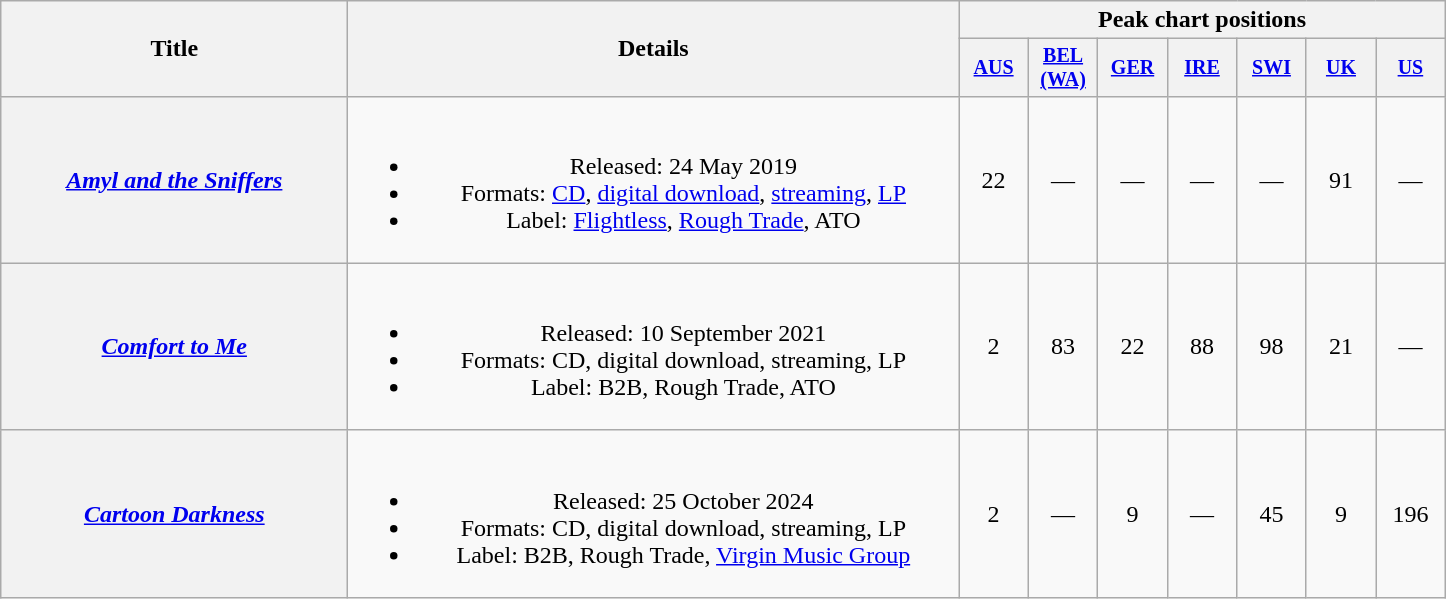<table class="wikitable plainrowheaders" style="text-align:center;">
<tr>
<th scope="col" rowspan="2" style="width:14em;">Title</th>
<th scope="col" rowspan="2" style="width:25em;">Details</th>
<th scope="col" colspan="7">Peak chart positions</th>
</tr>
<tr style="font-size:smaller">
<th scope="col" width="40"><a href='#'>AUS</a><br></th>
<th scope="col" width="40"><a href='#'>BEL<br>(WA)</a><br></th>
<th scope="col" width="40"><a href='#'>GER</a><br></th>
<th scope="col" width="40"><a href='#'>IRE</a><br></th>
<th scope="col" width="40"><a href='#'>SWI</a><br></th>
<th scope="col" width="40"><a href='#'>UK</a><br></th>
<th scope="col" width="40"><a href='#'>US</a><br></th>
</tr>
<tr>
<th scope="row"><em><a href='#'>Amyl and the Sniffers</a></em></th>
<td><br><ul><li>Released: 24 May 2019</li><li>Formats: <a href='#'>CD</a>, <a href='#'>digital download</a>, <a href='#'>streaming</a>, <a href='#'>LP</a></li><li>Label: <a href='#'>Flightless</a>, <a href='#'>Rough Trade</a>, ATO</li></ul></td>
<td>22</td>
<td>—</td>
<td>—</td>
<td>—</td>
<td>—</td>
<td>91</td>
<td>—</td>
</tr>
<tr>
<th scope="row"><em><a href='#'>Comfort to Me</a></em></th>
<td><br><ul><li>Released: 10 September 2021</li><li>Formats: CD, digital download, streaming, LP</li><li>Label: B2B, Rough Trade, ATO</li></ul></td>
<td>2</td>
<td>83</td>
<td>22</td>
<td>88</td>
<td>98</td>
<td>21</td>
<td>—</td>
</tr>
<tr>
<th scope="row"><em><a href='#'>Cartoon Darkness</a></em></th>
<td><br><ul><li>Released: 25 October 2024</li><li>Formats: CD, digital download, streaming, LP</li><li>Label: B2B, Rough Trade, <a href='#'>Virgin Music Group</a></li></ul></td>
<td>2<br></td>
<td>—</td>
<td>9</td>
<td>—</td>
<td>45</td>
<td>9</td>
<td>196<br></td>
</tr>
</table>
